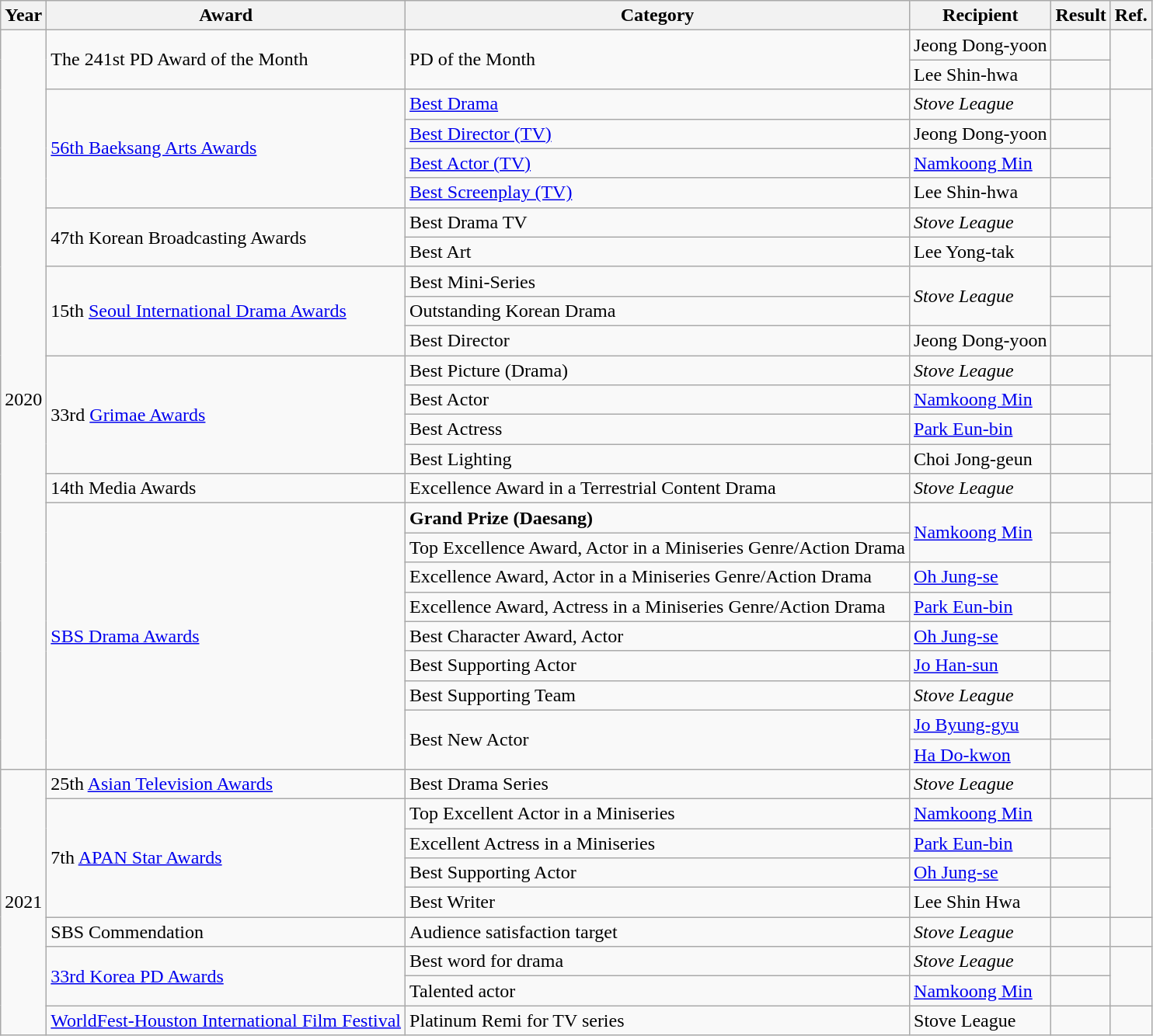<table class="wikitable sortable">
<tr>
<th>Year</th>
<th>Award</th>
<th>Category</th>
<th>Recipient</th>
<th>Result</th>
<th scope="col" class="unsortable">Ref.</th>
</tr>
<tr>
<td rowspan="25">2020</td>
<td rowspan=2>The 241st PD Award of the Month</td>
<td rowspan=2>PD of the Month</td>
<td>Jeong Dong-yoon</td>
<td></td>
<td rowspan=2></td>
</tr>
<tr>
<td>Lee Shin-hwa</td>
<td></td>
</tr>
<tr>
<td rowspan="4"><a href='#'>56th Baeksang Arts Awards</a></td>
<td><a href='#'>Best Drama</a></td>
<td><em>Stove League</em></td>
<td></td>
<td rowspan="4"></td>
</tr>
<tr>
<td><a href='#'>Best Director (TV)</a></td>
<td>Jeong Dong-yoon</td>
<td></td>
</tr>
<tr>
<td><a href='#'>Best Actor (TV)</a></td>
<td><a href='#'>Namkoong Min</a></td>
<td></td>
</tr>
<tr>
<td><a href='#'>Best Screenplay (TV)</a></td>
<td>Lee Shin-hwa</td>
<td></td>
</tr>
<tr>
<td rowspan="2">47th Korean Broadcasting Awards</td>
<td>Best Drama TV</td>
<td><em>Stove League</em></td>
<td></td>
<td rowspan="2"></td>
</tr>
<tr>
<td>Best Art</td>
<td>Lee Yong-tak</td>
<td></td>
</tr>
<tr>
<td rowspan="3">15th <a href='#'>Seoul International Drama Awards</a></td>
<td>Best Mini-Series</td>
<td rowspan=2><em>Stove League</em></td>
<td></td>
<td rowspan="3"></td>
</tr>
<tr>
<td>Outstanding Korean Drama</td>
<td></td>
</tr>
<tr>
<td>Best Director</td>
<td>Jeong Dong-yoon</td>
<td></td>
</tr>
<tr>
<td rowspan=4>33rd <a href='#'>Grimae Awards</a></td>
<td>Best Picture (Drama)</td>
<td><em>Stove League</em></td>
<td></td>
<td rowspan=4></td>
</tr>
<tr>
<td>Best Actor</td>
<td><a href='#'>Namkoong Min</a></td>
<td></td>
</tr>
<tr>
<td>Best Actress</td>
<td><a href='#'>Park Eun-bin</a></td>
<td></td>
</tr>
<tr>
<td>Best Lighting</td>
<td>Choi Jong-geun</td>
<td></td>
</tr>
<tr>
<td>14th Media Awards</td>
<td>Excellence Award  in a Terrestrial Content Drama</td>
<td><em>Stove League</em></td>
<td></td>
<td></td>
</tr>
<tr>
<td rowspan=9><a href='#'>SBS Drama Awards</a></td>
<td><strong>Grand Prize (Daesang)</strong></td>
<td rowspan=2><a href='#'>Namkoong Min</a></td>
<td></td>
<td rowspan=9></td>
</tr>
<tr>
<td>Top Excellence Award, Actor in a Miniseries Genre/Action Drama</td>
<td></td>
</tr>
<tr>
<td>Excellence Award, Actor in a Miniseries Genre/Action Drama</td>
<td><a href='#'>Oh Jung-se</a></td>
<td></td>
</tr>
<tr>
<td>Excellence Award, Actress in a Miniseries Genre/Action Drama</td>
<td><a href='#'>Park Eun-bin</a></td>
<td></td>
</tr>
<tr>
<td>Best Character Award, Actor</td>
<td><a href='#'>Oh Jung-se</a></td>
<td></td>
</tr>
<tr>
<td>Best Supporting Actor</td>
<td><a href='#'>Jo Han-sun</a></td>
<td></td>
</tr>
<tr>
<td>Best Supporting Team</td>
<td><em>Stove League</em></td>
<td></td>
</tr>
<tr>
<td rowspan=2>Best New Actor</td>
<td><a href='#'>Jo Byung-gyu</a></td>
<td></td>
</tr>
<tr>
<td><a href='#'>Ha Do-kwon</a></td>
<td></td>
</tr>
<tr>
<td rowspan=9>2021</td>
<td>25th <a href='#'>Asian Television Awards</a></td>
<td>Best Drama Series</td>
<td><em>Stove League</em></td>
<td></td>
<td rowspan=1></td>
</tr>
<tr>
<td rowspan="4">7th <a href='#'>APAN Star Awards</a></td>
<td>Top Excellent Actor in a Miniseries</td>
<td><a href='#'>Namkoong Min</a></td>
<td></td>
<td rowspan=4></td>
</tr>
<tr>
<td>Excellent Actress in a Miniseries</td>
<td><a href='#'>Park Eun-bin</a></td>
<td></td>
</tr>
<tr>
<td>Best Supporting Actor</td>
<td><a href='#'>Oh Jung-se</a></td>
<td></td>
</tr>
<tr>
<td>Best Writer</td>
<td>Lee Shin Hwa</td>
<td></td>
</tr>
<tr>
<td>SBS Commendation</td>
<td>Audience satisfaction target</td>
<td><em>Stove League</em></td>
<td></td>
<td></td>
</tr>
<tr>
<td rowspan =2><a href='#'>33rd Korea PD Awards</a></td>
<td>Best word for drama</td>
<td><em>Stove League</em></td>
<td></td>
<td rowspan=2></td>
</tr>
<tr>
<td>Talented actor</td>
<td><a href='#'>Namkoong Min</a></td>
<td></td>
</tr>
<tr>
<td><a href='#'>WorldFest-Houston International Film Festival</a></td>
<td>Platinum Remi for TV series</td>
<td>Stove League</td>
<td></td>
<td></td>
</tr>
</table>
